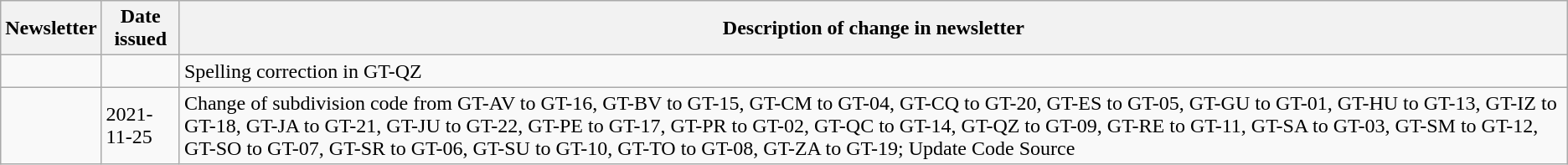<table class="wikitable">
<tr>
<th>Newsletter</th>
<th>Date issued</th>
<th>Description of change in newsletter</th>
</tr>
<tr>
<td id="I-2"></td>
<td></td>
<td>Spelling correction in GT-QZ</td>
</tr>
<tr>
<td></td>
<td>2021-11-25</td>
<td>Change of subdivision code from GT-AV to GT-16, GT-BV to GT-15, GT-CM to GT-04, GT-CQ to GT-20, GT-ES to GT-05, GT-GU to GT-01, GT-HU to GT-13, GT-IZ to GT-18, GT-JA to GT-21, GT-JU to GT-22, GT-PE to GT-17, GT-PR to GT-02, GT-QC to GT-14, GT-QZ to GT-09, GT-RE to GT-11, GT-SA to GT-03, GT-SM to GT-12, GT-SO to GT-07, GT-SR to GT-06, GT-SU to GT-10, GT-TO to GT-08, GT-ZA to GT-19; Update Code Source</td>
</tr>
</table>
